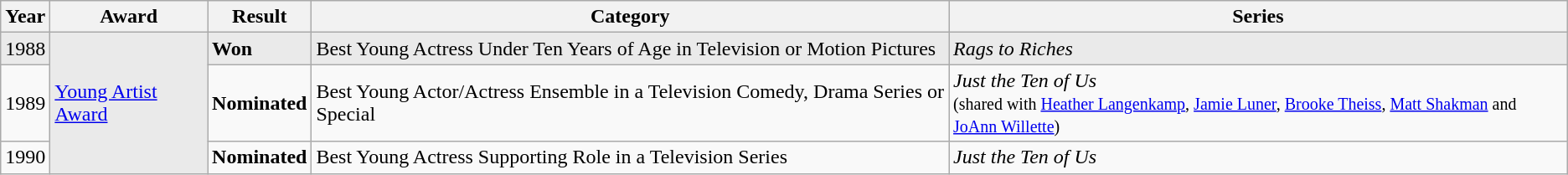<table class="wikitable">
<tr>
<th>Year</th>
<th>Award</th>
<th>Result</th>
<th>Category</th>
<th>Series</th>
</tr>
<tr style="background-color: #EAEAEA;">
<td>1988</td>
<td rowspan=3><a href='#'>Young Artist Award</a></td>
<td><strong>Won</strong></td>
<td>Best Young Actress Under Ten Years of Age in Television or Motion Pictures</td>
<td><em>Rags to Riches</em></td>
</tr>
<tr>
<td>1989</td>
<td><strong>Nominated</strong></td>
<td>Best Young Actor/Actress Ensemble in a Television Comedy, Drama Series or Special</td>
<td><em>Just the Ten of Us</em> <br><small>(shared with <a href='#'>Heather Langenkamp</a>, <a href='#'>Jamie Luner</a>, <a href='#'>Brooke Theiss</a>, <a href='#'>Matt Shakman</a> and <a href='#'>JoAnn Willette</a>)</small></td>
</tr>
<tr>
<td>1990</td>
<td><strong>Nominated</strong></td>
<td>Best Young Actress Supporting Role in a Television Series</td>
<td><em>Just the Ten of Us</em></td>
</tr>
</table>
